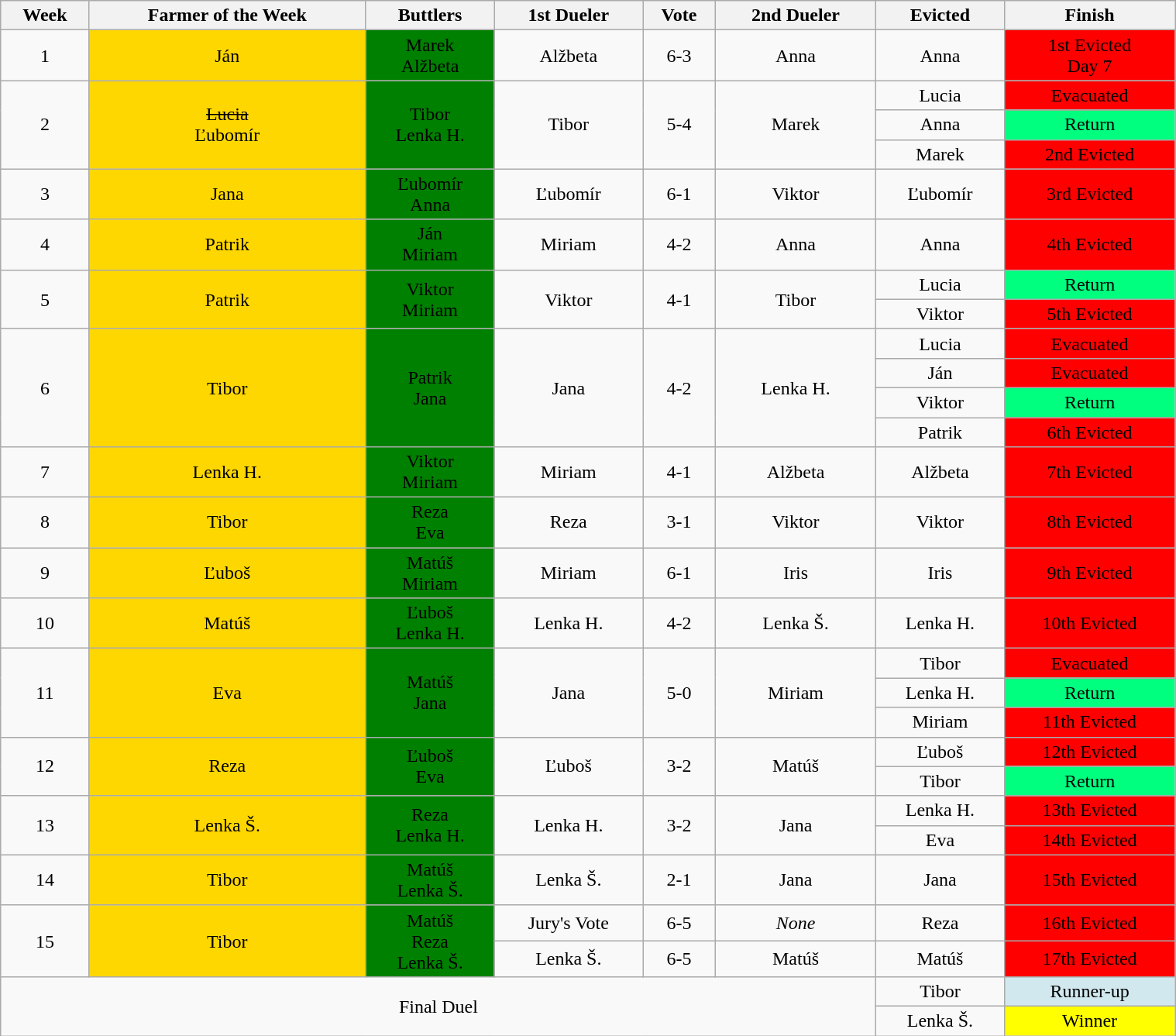<table class="wikitable" style="font-size:100%; text-align:center; width: 80%; margin-left: auto; margin-right: auto;">
<tr>
<th>Week</th>
<th>Farmer of the Week</th>
<th>Buttlers</th>
<th>1st Dueler</th>
<th>Vote</th>
<th>2nd Dueler</th>
<th>Evicted</th>
<th>Finish</th>
</tr>
<tr>
<td>1</td>
<td style="background:gold;" colspan=1>Ján</td>
<td style="background:#008000;">Marek<br>Alžbeta</td>
<td>Alžbeta</td>
<td>6-3</td>
<td>Anna</td>
<td>Anna</td>
<td style="background:#ff0000">1st Evicted<br>Day 7</td>
</tr>
<tr>
<td rowspan="3">2</td>
<td rowspan="3" style="background:gold;" colspan=1><s>Lucia</s><br>Ľubomír</td>
<td rowspan="3" style="background:#008000;">Tibor<br>Lenka H.</td>
<td rowspan="3">Tibor</td>
<td rowspan="3">5-4</td>
<td rowspan="3">Marek</td>
<td rowspan="1">Lucia</td>
<td rowspan="1" style="background:#ff0000">Evacuated</td>
</tr>
<tr>
<td rowspan="1">Anna</td>
<td rowspan="1" style="background:#00FF7F">Return</td>
</tr>
<tr>
<td rowspan="1">Marek</td>
<td rowspan="1" style="background:#ff0000">2nd Evicted</td>
</tr>
<tr>
<td>3</td>
<td style="background:gold;" colspan=1>Jana</td>
<td style="background:#008000;">Ľubomír<br>Anna</td>
<td>Ľubomír</td>
<td>6-1</td>
<td>Viktor</td>
<td>Ľubomír</td>
<td style="background:#ff0000">3rd Evicted</td>
</tr>
<tr>
<td>4</td>
<td style="background:gold;" colspan=1>Patrik</td>
<td style="background:#008000;">Ján<br>Miriam</td>
<td>Miriam</td>
<td>4-2</td>
<td>Anna</td>
<td>Anna</td>
<td style="background:#ff0000">4th Evicted</td>
</tr>
<tr>
<td rowspan="2">5</td>
<td rowspan="2" style="background:gold;" colspan=1>Patrik</td>
<td rowspan="2" style="background:#008000;">Viktor<br>Miriam</td>
<td rowspan="2">Viktor</td>
<td rowspan="2">4-1</td>
<td rowspan="2">Tibor</td>
<td rowspan="1">Lucia</td>
<td rowspan="1" style="background:#00FF7F">Return</td>
</tr>
<tr>
<td rowspan="1">Viktor</td>
<td rowspan="1" style="background:#ff0000">5th Evicted</td>
</tr>
<tr>
<td rowspan="4">6</td>
<td rowspan="4" style="background:gold;" colspan=1>Tibor</td>
<td rowspan="4" style="background:#008000;">Patrik<br>Jana</td>
<td rowspan="4">Jana</td>
<td rowspan="4">4-2</td>
<td rowspan="4">Lenka H.</td>
<td rowspan="1">Lucia</td>
<td rowspan="1" style="background:#ff0000">Evacuated</td>
</tr>
<tr>
<td rowspan="1">Ján</td>
<td rowspan="1" style="background:#ff0000">Evacuated</td>
</tr>
<tr>
<td rowspan="1">Viktor</td>
<td rowspan="1" style="background:#00FF7F">Return</td>
</tr>
<tr>
<td rowspan="1">Patrik</td>
<td rowspan="1" style="background:#ff0000">6th Evicted</td>
</tr>
<tr>
<td>7</td>
<td style="background:gold;" colspan=1>Lenka H.</td>
<td style="background:#008000;">Viktor<br>Miriam</td>
<td>Miriam</td>
<td>4-1</td>
<td>Alžbeta</td>
<td>Alžbeta</td>
<td style="background:#ff0000">7th Evicted</td>
</tr>
<tr>
<td>8</td>
<td style="background:gold;" colspan=1>Tibor</td>
<td style="background:#008000;">Reza<br>Eva</td>
<td>Reza</td>
<td>3-1</td>
<td>Viktor</td>
<td>Viktor</td>
<td style="background:#ff0000">8th Evicted</td>
</tr>
<tr>
<td>9</td>
<td style="background:gold;" colspan=1>Ľuboš</td>
<td style="background:#008000;">Matúš<br>Miriam</td>
<td>Miriam</td>
<td>6-1</td>
<td>Iris</td>
<td>Iris</td>
<td style="background:#ff0000">9th Evicted</td>
</tr>
<tr>
<td>10</td>
<td style="background:gold;" colspan=1>Matúš</td>
<td style="background:#008000;">Ľuboš<br>Lenka H.</td>
<td>Lenka H.</td>
<td>4-2</td>
<td>Lenka Š.</td>
<td>Lenka H.</td>
<td style="background:#ff0000">10th Evicted</td>
</tr>
<tr>
<td rowspan="3">11</td>
<td rowspan="3" style="background:gold;" colspan=1>Eva</td>
<td rowspan="3" style="background:#008000;">Matúš<br>Jana</td>
<td rowspan="3">Jana</td>
<td rowspan="3">5-0</td>
<td rowspan="3">Miriam</td>
<td rowspan="1">Tibor</td>
<td rowspan="1" style="background:#ff0000">Evacuated</td>
</tr>
<tr>
<td rowspan="1">Lenka H.</td>
<td rowspan="1" style="background:#00FF7F">Return</td>
</tr>
<tr>
<td rowspan="1">Miriam</td>
<td rowspan="1" style="background:#ff0000">11th Evicted</td>
</tr>
<tr>
<td rowspan="2">12</td>
<td rowspan="2" style="background:gold;" colspan=1>Reza</td>
<td rowspan="2" style="background:#008000;">Ľuboš<br>Eva</td>
<td rowspan="2">Ľuboš</td>
<td rowspan="2">3-2</td>
<td rowspan="2">Matúš</td>
<td rowspan="1">Ľuboš</td>
<td rowspan="1" style="background:#ff0000">12th Evicted</td>
</tr>
<tr>
<td rowspan="1">Tibor</td>
<td rowspan="1" style="background:#00FF7F">Return</td>
</tr>
<tr>
<td rowspan="2">13</td>
<td rowspan="2" style="background:gold;" colspan=1>Lenka Š.</td>
<td rowspan="2" style="background:#008000;">Reza<br>Lenka H.</td>
<td rowspan="2">Lenka H.</td>
<td rowspan="2">3-2</td>
<td rowspan="2">Jana</td>
<td rowspan="1">Lenka H.</td>
<td rowspan="1" style="background:#ff0000">13th Evicted</td>
</tr>
<tr>
<td rowspan="1">Eva</td>
<td rowspan="1" style="background:#ff0000">14th Evicted</td>
</tr>
<tr>
<td>14</td>
<td style="background:gold;" colspan=1>Tibor</td>
<td style="background:#008000;">Matúš<br>Lenka Š.</td>
<td>Lenka Š.</td>
<td>2-1</td>
<td>Jana</td>
<td>Jana</td>
<td style="background:#ff0000">15th Evicted</td>
</tr>
<tr>
<td rowspan="2">15</td>
<td rowspan="2" style="background:gold;" colspan=1>Tibor</td>
<td rowspan="2" style="background:#008000;">Matúš<br>Reza<br>Lenka Š.</td>
<td rowspan="1">Jury's Vote</td>
<td rowspan="1">6-5</td>
<td rowspan="1"><em>None</em></td>
<td rowspan="1">Reza</td>
<td rowspan="1" style="background:#ff0000">16th Evicted</td>
</tr>
<tr>
<td rowspan="1">Lenka Š.</td>
<td rowspan="1">6-5</td>
<td rowspan="1">Matúš</td>
<td rowspan="1">Matúš</td>
<td rowspan="1" style="background:#ff0000">17th Evicted</td>
</tr>
<tr>
<td colspan="6" rowspan="2">Final Duel</td>
<td rowspan="1">Tibor</td>
<td rowspan="1" style="background:#D1E8EF">Runner-up</td>
</tr>
<tr>
<td rowspan="1">Lenka Š.</td>
<td rowspan="1" style="background:yellow">Winner</td>
</tr>
</table>
